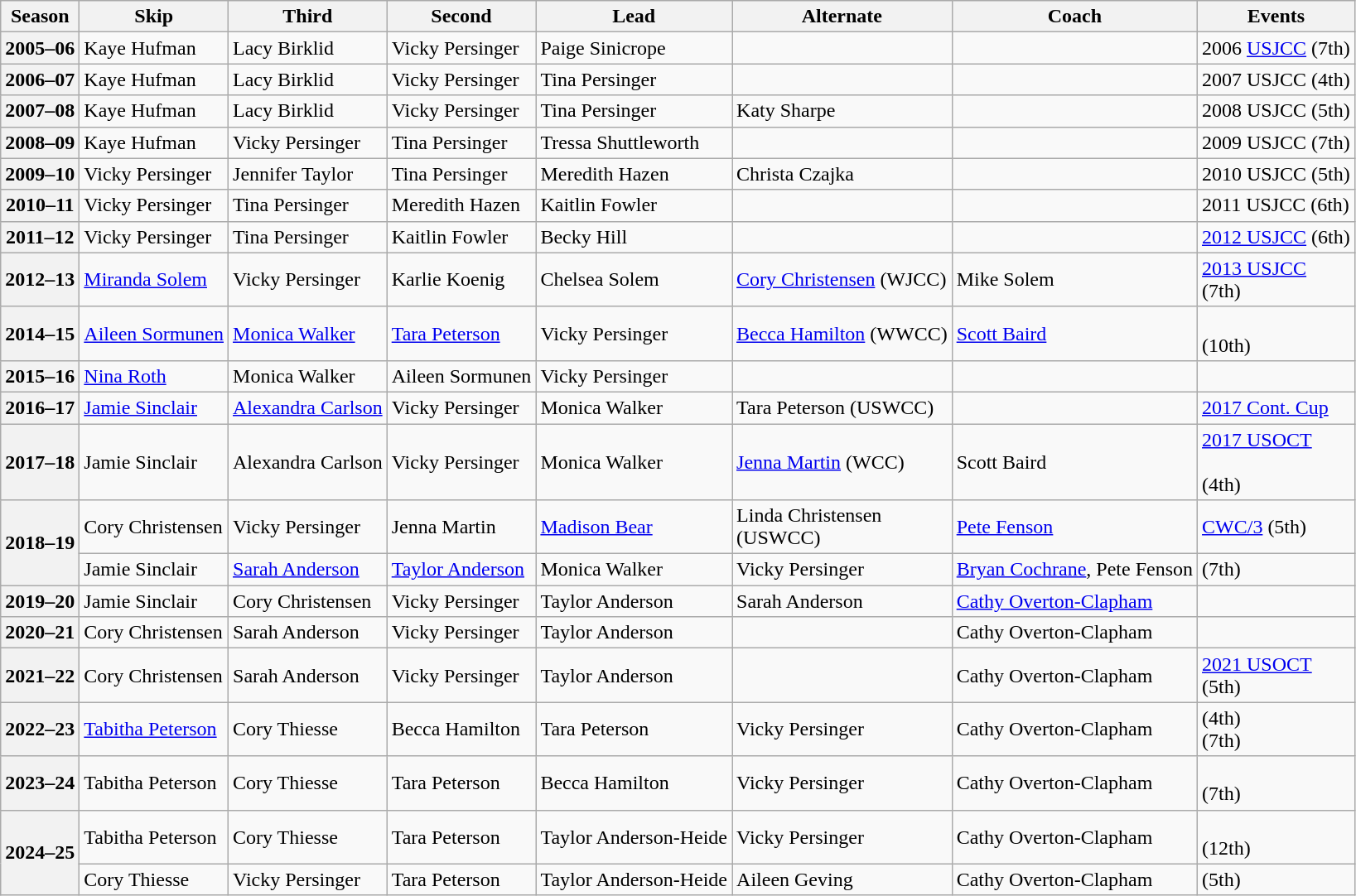<table class="wikitable">
<tr>
<th scope="col">Season</th>
<th scope="col">Skip</th>
<th scope="col">Third</th>
<th scope="col">Second</th>
<th scope="col">Lead</th>
<th scope="col">Alternate</th>
<th scope="col">Coach</th>
<th scope="col">Events</th>
</tr>
<tr>
<th scope="row">2005–06</th>
<td>Kaye Hufman</td>
<td>Lacy Birklid</td>
<td>Vicky Persinger</td>
<td>Paige Sinicrope</td>
<td></td>
<td></td>
<td>2006 <a href='#'>USJCC</a> (7th)</td>
</tr>
<tr>
<th scope="row">2006–07</th>
<td>Kaye Hufman</td>
<td>Lacy Birklid</td>
<td>Vicky Persinger</td>
<td>Tina Persinger</td>
<td></td>
<td></td>
<td>2007 USJCC (4th)</td>
</tr>
<tr>
<th scope="row">2007–08</th>
<td>Kaye Hufman</td>
<td>Lacy Birklid</td>
<td>Vicky Persinger</td>
<td>Tina Persinger</td>
<td>Katy Sharpe</td>
<td></td>
<td>2008 USJCC (5th)</td>
</tr>
<tr>
<th scope="row">2008–09</th>
<td>Kaye Hufman</td>
<td>Vicky Persinger</td>
<td>Tina Persinger</td>
<td>Tressa Shuttleworth</td>
<td></td>
<td></td>
<td>2009 USJCC (7th)</td>
</tr>
<tr>
<th scope="row">2009–10</th>
<td>Vicky Persinger</td>
<td>Jennifer Taylor</td>
<td>Tina Persinger</td>
<td>Meredith Hazen</td>
<td>Christa Czajka</td>
<td></td>
<td>2010 USJCC (5th)</td>
</tr>
<tr>
<th scope="row">2010–11</th>
<td>Vicky Persinger</td>
<td>Tina Persinger</td>
<td>Meredith Hazen</td>
<td>Kaitlin Fowler</td>
<td></td>
<td></td>
<td>2011 USJCC (6th)</td>
</tr>
<tr>
<th scope="row">2011–12</th>
<td>Vicky Persinger</td>
<td>Tina Persinger</td>
<td>Kaitlin Fowler</td>
<td>Becky Hill</td>
<td></td>
<td></td>
<td><a href='#'>2012 USJCC</a> (6th)</td>
</tr>
<tr>
<th scope="row">2012–13</th>
<td><a href='#'>Miranda Solem</a></td>
<td>Vicky Persinger</td>
<td>Karlie Koenig</td>
<td>Chelsea Solem</td>
<td><a href='#'>Cory Christensen</a> (WJCC)</td>
<td>Mike Solem</td>
<td><a href='#'>2013 USJCC</a> <br> (7th)</td>
</tr>
<tr>
<th scope="row">2014–15</th>
<td><a href='#'>Aileen Sormunen</a></td>
<td><a href='#'>Monica Walker</a></td>
<td><a href='#'>Tara Peterson</a></td>
<td>Vicky Persinger</td>
<td><a href='#'>Becca Hamilton</a> (WWCC)</td>
<td><a href='#'>Scott Baird</a></td>
<td> <br> (10th)</td>
</tr>
<tr>
<th scope="row">2015–16</th>
<td><a href='#'>Nina Roth</a></td>
<td>Monica Walker</td>
<td>Aileen Sormunen</td>
<td>Vicky Persinger</td>
<td></td>
<td></td>
<td> </td>
</tr>
<tr>
<th scope="row">2016–17</th>
<td><a href='#'>Jamie Sinclair</a></td>
<td><a href='#'>Alexandra Carlson</a></td>
<td>Vicky Persinger</td>
<td>Monica Walker</td>
<td>Tara Peterson (USWCC)</td>
<td></td>
<td><a href='#'>2017 Cont. Cup</a> <br> </td>
</tr>
<tr>
<th scope="row">2017–18</th>
<td>Jamie Sinclair</td>
<td>Alexandra Carlson</td>
<td>Vicky Persinger</td>
<td>Monica Walker</td>
<td><a href='#'>Jenna Martin</a> (WCC)</td>
<td>Scott Baird</td>
<td><a href='#'>2017 USOCT</a> <br> <br> (4th)</td>
</tr>
<tr>
<th scope="row" rowspan=2>2018–19</th>
<td>Cory Christensen</td>
<td>Vicky Persinger</td>
<td>Jenna Martin</td>
<td><a href='#'>Madison Bear</a></td>
<td>Linda Christensen<br>(USWCC)</td>
<td><a href='#'>Pete Fenson</a></td>
<td><a href='#'>CWC/3</a> (5th)<br> </td>
</tr>
<tr>
<td>Jamie Sinclair</td>
<td><a href='#'>Sarah Anderson</a></td>
<td><a href='#'>Taylor Anderson</a></td>
<td>Monica Walker</td>
<td>Vicky Persinger</td>
<td><a href='#'>Bryan Cochrane</a>, Pete Fenson</td>
<td> (7th)</td>
</tr>
<tr>
<th scope="row">2019–20</th>
<td>Jamie Sinclair</td>
<td>Cory Christensen</td>
<td>Vicky Persinger</td>
<td>Taylor Anderson</td>
<td>Sarah Anderson</td>
<td><a href='#'>Cathy Overton-Clapham</a></td>
<td> </td>
</tr>
<tr>
<th scope="row">2020–21</th>
<td>Cory Christensen</td>
<td>Sarah Anderson</td>
<td>Vicky Persinger</td>
<td>Taylor Anderson</td>
<td></td>
<td>Cathy Overton-Clapham</td>
<td> </td>
</tr>
<tr>
<th scope="row">2021–22</th>
<td>Cory Christensen</td>
<td>Sarah Anderson</td>
<td>Vicky Persinger</td>
<td>Taylor Anderson</td>
<td></td>
<td>Cathy Overton-Clapham</td>
<td><a href='#'>2021 USOCT</a>   <br>  (5th)</td>
</tr>
<tr>
<th scope="row">2022–23</th>
<td><a href='#'>Tabitha Peterson</a></td>
<td>Cory Thiesse</td>
<td>Becca Hamilton</td>
<td>Tara Peterson</td>
<td>Vicky Persinger</td>
<td>Cathy Overton-Clapham</td>
<td> (4th) <br>  (7th)</td>
</tr>
<tr>
<th scope="row">2023–24</th>
<td>Tabitha Peterson</td>
<td>Cory Thiesse</td>
<td>Tara Peterson</td>
<td>Becca Hamilton</td>
<td>Vicky Persinger</td>
<td>Cathy Overton-Clapham</td>
<td>  <br>  (7th)</td>
</tr>
<tr>
<th scope="row" rowspan=2>2024–25</th>
<td>Tabitha Peterson</td>
<td>Cory Thiesse</td>
<td>Tara Peterson</td>
<td>Taylor Anderson-Heide</td>
<td>Vicky Persinger</td>
<td>Cathy Overton-Clapham</td>
<td>  <br>  (12th)</td>
</tr>
<tr>
<td>Cory Thiesse</td>
<td>Vicky Persinger</td>
<td>Tara Peterson</td>
<td>Taylor Anderson-Heide</td>
<td>Aileen Geving</td>
<td>Cathy Overton-Clapham</td>
<td> (5th)</td>
</tr>
</table>
